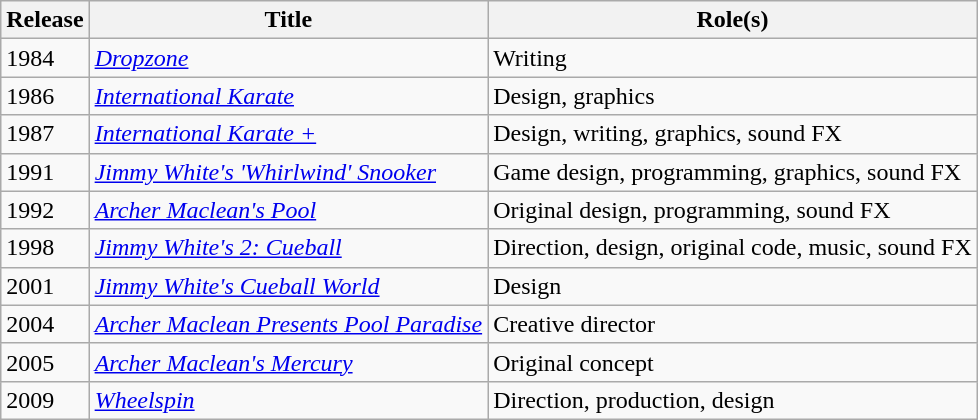<table class="wikitable">
<tr>
<th>Release</th>
<th>Title</th>
<th>Role(s)</th>
</tr>
<tr>
<td>1984</td>
<td><em><a href='#'>Dropzone</a></em></td>
<td>Writing</td>
</tr>
<tr>
<td>1986</td>
<td><em><a href='#'>International Karate</a></em></td>
<td>Design, graphics</td>
</tr>
<tr>
<td>1987</td>
<td><em><a href='#'>International Karate +</a></em></td>
<td>Design, writing, graphics, sound FX</td>
</tr>
<tr>
<td>1991</td>
<td><em><a href='#'>Jimmy White's 'Whirlwind' Snooker</a></em></td>
<td>Game design, programming, graphics, sound FX</td>
</tr>
<tr>
<td>1992</td>
<td><em><a href='#'>Archer Maclean's Pool</a></em></td>
<td>Original design, programming, sound FX</td>
</tr>
<tr>
<td>1998</td>
<td><em><a href='#'>Jimmy White's 2: Cueball</a></em></td>
<td>Direction, design, original code, music, sound FX</td>
</tr>
<tr>
<td>2001</td>
<td><em><a href='#'>Jimmy White's Cueball World</a></em></td>
<td>Design</td>
</tr>
<tr>
<td>2004</td>
<td><em><a href='#'>Archer Maclean Presents Pool Paradise</a></em></td>
<td>Creative director</td>
</tr>
<tr>
<td>2005</td>
<td><em><a href='#'>Archer Maclean's Mercury</a></em></td>
<td>Original concept</td>
</tr>
<tr>
<td>2009</td>
<td><em><a href='#'>Wheelspin</a></em></td>
<td>Direction, production, design</td>
</tr>
</table>
